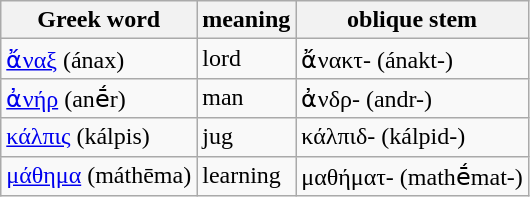<table class="wikitable">
<tr>
<th>Greek word</th>
<th>meaning</th>
<th>oblique stem</th>
</tr>
<tr>
<td><a href='#'>ἄναξ</a> (ánax)</td>
<td>lord</td>
<td>ἄνακτ- (ánakt-)</td>
</tr>
<tr>
<td><a href='#'>ἀνήρ</a> (anḗr)</td>
<td>man</td>
<td>ἀνδρ- (andr-)</td>
</tr>
<tr>
<td><a href='#'>κάλπις</a> (kálpis)</td>
<td>jug</td>
<td>κάλπιδ- (kálpid-)</td>
</tr>
<tr>
<td><a href='#'>μάθημα</a> (máthēma)</td>
<td>learning</td>
<td>μαθήματ- (mathḗmat-)</td>
</tr>
</table>
